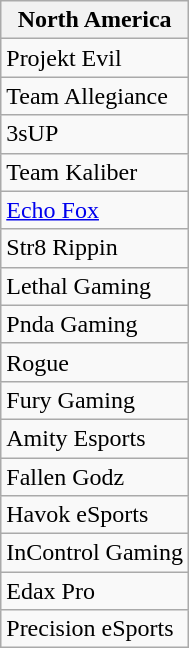<table class="wikitable" style="display: inline-table;">
<tr>
<th>North America</th>
</tr>
<tr>
<td>Projekt Evil</td>
</tr>
<tr>
<td>Team Allegiance</td>
</tr>
<tr>
<td>3sUP</td>
</tr>
<tr>
<td>Team Kaliber</td>
</tr>
<tr>
<td><a href='#'>Echo Fox</a></td>
</tr>
<tr>
<td>Str8 Rippin</td>
</tr>
<tr>
<td>Lethal Gaming</td>
</tr>
<tr>
<td>Pnda Gaming</td>
</tr>
<tr>
<td>Rogue</td>
</tr>
<tr>
<td>Fury Gaming</td>
</tr>
<tr>
<td>Amity Esports</td>
</tr>
<tr>
<td>Fallen Godz</td>
</tr>
<tr>
<td>Havok eSports</td>
</tr>
<tr>
<td>InControl Gaming</td>
</tr>
<tr>
<td>Edax Pro</td>
</tr>
<tr>
<td>Precision eSports</td>
</tr>
</table>
